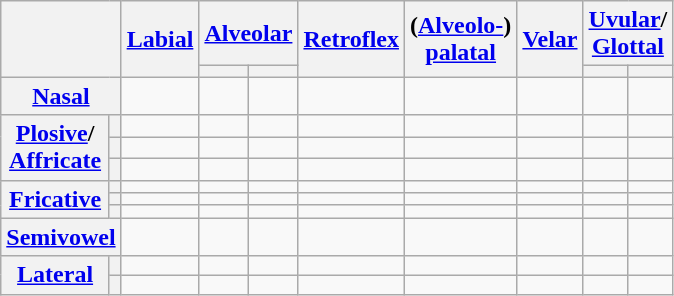<table class="wikitable" style="text-align:center;">
<tr>
<th rowspan="2" colspan="2"></th>
<th rowspan="2"><a href='#'>Labial</a></th>
<th colspan="2"><a href='#'>Alveolar</a></th>
<th rowspan="2"><a href='#'>Retroflex</a></th>
<th rowspan="2">(<a href='#'>Alveolo-</a>)<a href='#'><br>palatal</a></th>
<th rowspan="2"><a href='#'>Velar</a></th>
<th colspan="2"><a href='#'>Uvular</a>/<br><a href='#'>Glottal</a></th>
</tr>
<tr>
<th></th>
<th></th>
<th></th>
<th></th>
</tr>
<tr>
<th colspan="2"><a href='#'>Nasal</a></th>
<td></td>
<td></td>
<td></td>
<td></td>
<td></td>
<td></td>
<td></td>
<td></td>
</tr>
<tr>
<th rowspan="3"><a href='#'>Plosive</a>/<br><a href='#'>Affricate</a></th>
<th></th>
<td></td>
<td></td>
<td></td>
<td></td>
<td></td>
<td></td>
<td></td>
<td></td>
</tr>
<tr>
<th></th>
<td></td>
<td></td>
<td></td>
<td></td>
<td></td>
<td></td>
<td></td>
<td></td>
</tr>
<tr>
<th></th>
<td></td>
<td></td>
<td></td>
<td></td>
<td></td>
<td></td>
<td></td>
<td></td>
</tr>
<tr>
<th rowspan="3"><a href='#'>Fricative</a></th>
<th></th>
<td></td>
<td></td>
<td></td>
<td></td>
<td></td>
<td></td>
<td></td>
<td></td>
</tr>
<tr>
<th></th>
<td></td>
<td></td>
<td></td>
<td></td>
<td></td>
<td></td>
<td></td>
<td></td>
</tr>
<tr>
<th></th>
<td></td>
<td></td>
<td></td>
<td></td>
<td></td>
<td></td>
<td></td>
<td></td>
</tr>
<tr>
<th colspan="2"><a href='#'>Semivowel</a></th>
<td></td>
<td></td>
<td></td>
<td></td>
<td></td>
<td></td>
<td></td>
<td></td>
</tr>
<tr>
<th rowspan="2"><a href='#'>Lateral</a></th>
<th></th>
<td></td>
<td></td>
<td></td>
<td></td>
<td></td>
<td></td>
<td></td>
<td></td>
</tr>
<tr>
<th></th>
<td></td>
<td></td>
<td></td>
<td></td>
<td></td>
<td></td>
<td></td>
<td></td>
</tr>
</table>
